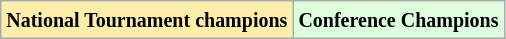<table class="wikitable">
<tr>
<td bgcolor="#ffeeaa"><small><strong>National Tournament champions</strong></small></td>
<td bgcolor="#ddffdd"><small><strong>Conference Champions</strong></small></td>
</tr>
</table>
